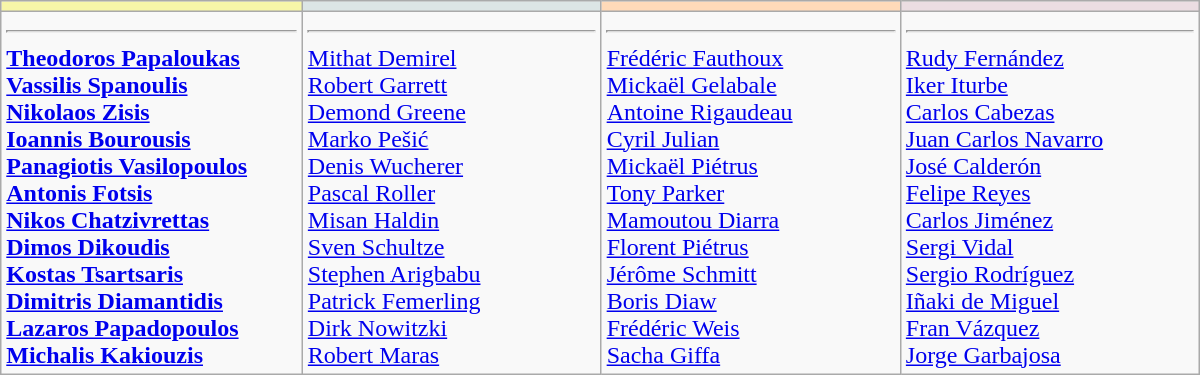<table border="1" cellpadding="2" width="800" class="wikitable">
<tr>
<td !align="center" width="200" bgcolor="#F7F6A8"></td>
<td !align="center" width="200" bgcolor="#DCE5E5"></td>
<td !align="center" width="200" bgcolor="#FFDAB9"></td>
<td !align="center" width="200" bgcolor="#EBDDE2"></td>
</tr>
<tr valign=top>
<td><strong> <hr> <a href='#'>Theodoros Papaloukas</a> <br> <a href='#'>Vassilis Spanoulis</a> <br> <a href='#'>Nikolaos Zisis</a> <br> <a href='#'>Ioannis Bourousis</a> <br> <a href='#'>Panagiotis Vasilopoulos</a> <br> <a href='#'>Antonis Fotsis</a> <br> <a href='#'>Nikos Chatzivrettas</a> <br> <a href='#'>Dimos Dikoudis</a> <br> <a href='#'>Kostas Tsartsaris</a> <br> <a href='#'>Dimitris Diamantidis</a> <br> <a href='#'>Lazaros Papadopoulos</a> <br> <a href='#'>Michalis Kakiouzis</a></strong></td>
<td> <hr> <a href='#'>Mithat Demirel</a> <br> <a href='#'>Robert Garrett</a> <br> <a href='#'>Demond Greene</a> <br> <a href='#'>Marko Pešić</a> <br> <a href='#'>Denis Wucherer</a> <br> <a href='#'>Pascal Roller</a> <br> <a href='#'>Misan Haldin</a> <br> <a href='#'>Sven Schultze</a> <br> <a href='#'>Stephen Arigbabu</a> <br> <a href='#'>Patrick Femerling</a> <br> <a href='#'>Dirk Nowitzki</a> <br> <a href='#'>Robert Maras</a></td>
<td> <hr> <a href='#'>Frédéric Fauthoux</a> <br> <a href='#'>Mickaël Gelabale</a> <br> <a href='#'>Antoine Rigaudeau</a> <br> <a href='#'>Cyril Julian</a> <br> <a href='#'>Mickaël Piétrus</a> <br> <a href='#'>Tony Parker</a> <br> <a href='#'>Mamoutou Diarra</a> <br> <a href='#'>Florent Piétrus</a> <br> <a href='#'>Jérôme Schmitt</a> <br> <a href='#'>Boris Diaw</a> <br> <a href='#'>Frédéric Weis</a> <br> <a href='#'>Sacha Giffa</a></td>
<td> <hr> <a href='#'>Rudy Fernández</a> <br> <a href='#'>Iker Iturbe</a> <br> <a href='#'>Carlos Cabezas</a> <br> <a href='#'>Juan Carlos Navarro</a> <br> <a href='#'>José Calderón</a> <br> <a href='#'>Felipe Reyes</a> <br> <a href='#'>Carlos Jiménez</a> <br> <a href='#'>Sergi Vidal</a> <br> <a href='#'>Sergio Rodríguez</a> <br> <a href='#'>Iñaki de Miguel</a> <br> <a href='#'>Fran Vázquez</a> <br> <a href='#'>Jorge Garbajosa</a></td>
</tr>
</table>
